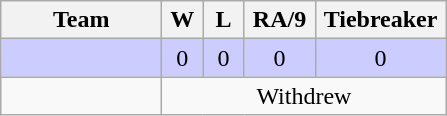<table class=wikitable style="text-align:center">
<tr>
<th width=100>Team</th>
<th width=20>W</th>
<th width=20>L</th>
<th width=40>RA/9</th>
<th width=80>Tiebreaker</th>
</tr>
<tr style="background:#ccccff;">
<td><strong></strong></td>
<td>0</td>
<td>0</td>
<td>0</td>
<td>0</td>
</tr>
<tr>
<td></td>
<td colspan="4" align="center">Withdrew</td>
</tr>
</table>
